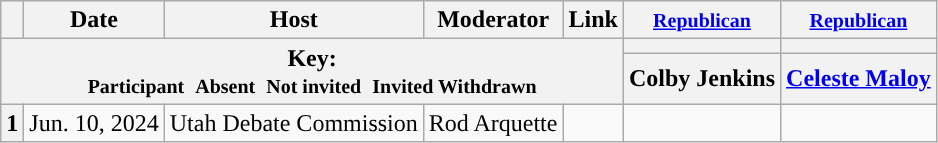<table class="wikitable" style="text-align:center;">
<tr>
<th scope="col"></th>
<th scope="col">Date</th>
<th scope="col">Host</th>
<th scope="col">Moderator</th>
<th scope="col">Link</th>
<th scope="col"><small><a href='#'>Republican</a></small></th>
<th scope="col"><small><a href='#'>Republican</a></small></th>
</tr>
<tr>
<th colspan="5" rowspan="2">Key:<br> <small>Participant </small>  <small>Absent </small>  <small>Not invited </small>  <small>Invited  Withdrawn</small></th>
<th scope="col" style="background:"></th>
<th scope="col" style="background:"></th>
</tr>
<tr>
<th scope="col">Colby Jenkins</th>
<th scope="col"><a href='#'>Celeste Maloy</a></th>
</tr>
<tr>
<th>1</th>
<td style="white-space:nowrap;">Jun. 10, 2024</td>
<td style="white-space:nowrap;">Utah Debate Commission</td>
<td style="white-space:nowrap;">Rod Arquette</td>
<td style="white-space:nowrap;"></td>
<td></td>
<td></td>
</tr>
</table>
